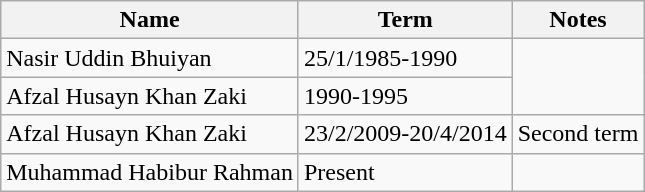<table class="wikitable">
<tr>
<th>Name</th>
<th>Term</th>
<th>Notes</th>
</tr>
<tr>
<td>Nasir Uddin Bhuiyan</td>
<td>25/1/1985-1990</td>
</tr>
<tr>
<td>Afzal Husayn Khan Zaki</td>
<td>1990-1995</td>
</tr>
<tr>
<td>Afzal Husayn Khan Zaki</td>
<td>23/2/2009-20/4/2014</td>
<td>Second term</td>
</tr>
<tr>
<td>Muhammad Habibur Rahman</td>
<td>Present</td>
</tr>
</table>
